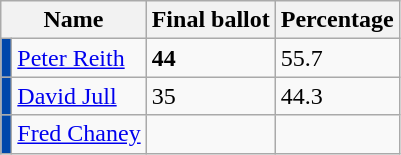<table class="wikitable">
<tr>
<th colspan="2">Name</th>
<th>Final ballot</th>
<th>Percentage</th>
</tr>
<tr>
<td style="background:#0047AB"></td>
<td><a href='#'>Peter Reith</a></td>
<td><strong>44</strong></td>
<td>55.7</td>
</tr>
<tr>
<td style="background:#0047AB"></td>
<td><a href='#'>David Jull</a></td>
<td>35</td>
<td>44.3</td>
</tr>
<tr>
<td style="background:#0047AB"></td>
<td><a href='#'>Fred Chaney</a></td>
<td></td>
<td></td>
</tr>
</table>
